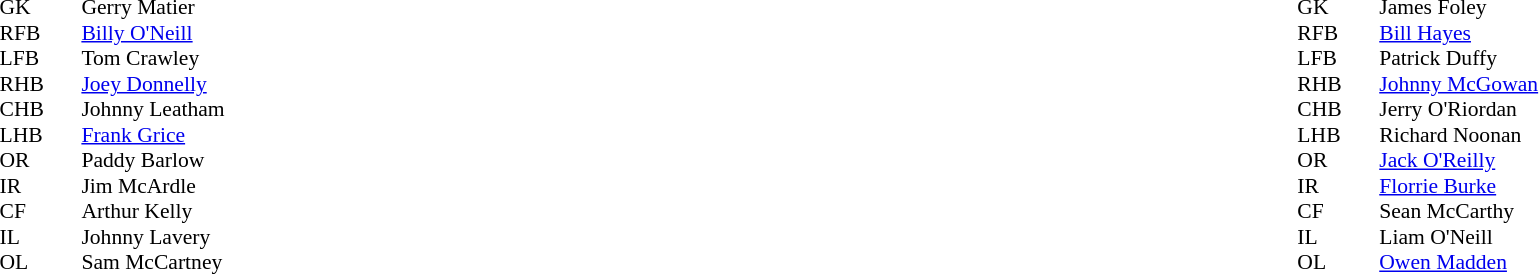<table width="100%">
<tr>
<td valign="top" width="50%"><br><table style="font-size: 90%" cellspacing="0" cellpadding="0">
<tr>
<td colspan="4"></td>
</tr>
<tr>
<th width="25"></th>
<th width="25"></th>
</tr>
<tr>
<td>GK</td>
<td></td>
<td> Gerry Matier</td>
</tr>
<tr>
<td>RFB</td>
<td></td>
<td> <a href='#'>Billy O'Neill</a></td>
</tr>
<tr>
<td>LFB</td>
<td></td>
<td> Tom Crawley</td>
</tr>
<tr>
<td>RHB</td>
<td></td>
<td> <a href='#'>Joey Donnelly</a></td>
</tr>
<tr>
<td>CHB</td>
<td></td>
<td> Johnny Leatham</td>
</tr>
<tr>
<td>LHB</td>
<td></td>
<td> <a href='#'>Frank Grice</a></td>
</tr>
<tr>
<td>OR</td>
<td></td>
<td> Paddy Barlow</td>
</tr>
<tr>
<td>IR</td>
<td></td>
<td> Jim McArdle</td>
</tr>
<tr>
<td>CF</td>
<td></td>
<td> Arthur Kelly</td>
</tr>
<tr>
<td>IL</td>
<td></td>
<td> Johnny Lavery</td>
</tr>
<tr>
<td>OL</td>
<td></td>
<td> Sam McCartney</td>
</tr>
<tr>
</tr>
</table>
</td>
<td valign="top"></td>
<td valign="top" width="50%"><br><table style="font-size: 90%" cellspacing="0" cellpadding="0" align="center">
<tr>
<td colspan="4"></td>
</tr>
<tr>
<th width="25"></th>
<th width="25"></th>
</tr>
<tr>
<td>GK</td>
<td></td>
<td> James Foley</td>
</tr>
<tr>
<td>RFB</td>
<td></td>
<td> <a href='#'>Bill Hayes</a></td>
</tr>
<tr>
<td>LFB</td>
<td></td>
<td> Patrick Duffy</td>
</tr>
<tr>
<td>RHB</td>
<td></td>
<td> <a href='#'>Johnny McGowan</a></td>
</tr>
<tr>
<td>CHB</td>
<td></td>
<td> Jerry O'Riordan</td>
</tr>
<tr>
<td>LHB</td>
<td></td>
<td> Richard Noonan</td>
</tr>
<tr>
<td>OR</td>
<td></td>
<td> <a href='#'>Jack O'Reilly</a></td>
</tr>
<tr>
<td>IR</td>
<td></td>
<td> <a href='#'>Florrie Burke</a></td>
</tr>
<tr>
<td>CF</td>
<td></td>
<td> Sean McCarthy</td>
</tr>
<tr>
<td>IL</td>
<td></td>
<td> Liam O'Neill</td>
</tr>
<tr>
<td>OL</td>
<td></td>
<td> <a href='#'>Owen Madden</a></td>
</tr>
<tr>
</tr>
</table>
</td>
</tr>
</table>
